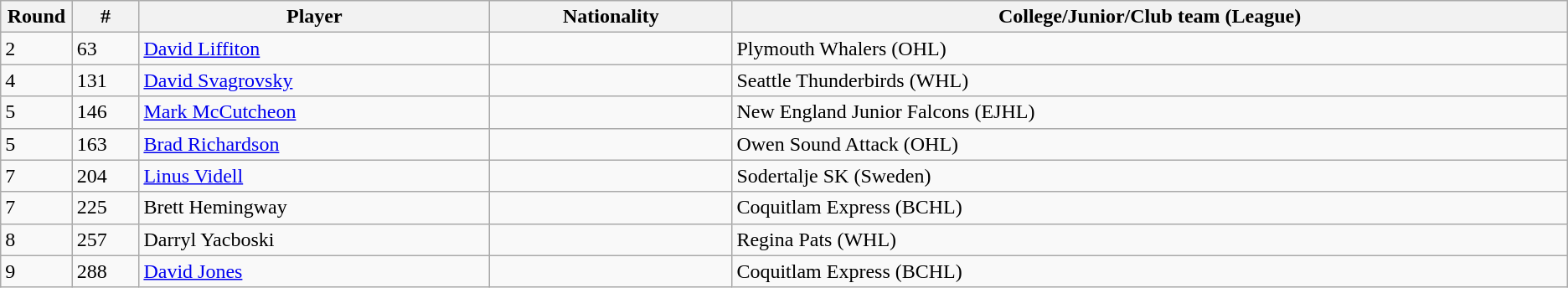<table class="wikitable">
<tr align="center">
<th bgcolor="#DDDDFF" width="4.0%">Round</th>
<th bgcolor="#DDDDFF" width="4.0%">#</th>
<th bgcolor="#DDDDFF" width="21.0%">Player</th>
<th bgcolor="#DDDDFF" width="14.5%">Nationality</th>
<th bgcolor="#DDDDFF" width="50.0%">College/Junior/Club team (League)</th>
</tr>
<tr>
<td>2</td>
<td>63</td>
<td><a href='#'>David Liffiton</a></td>
<td></td>
<td>Plymouth Whalers (OHL)</td>
</tr>
<tr>
<td>4</td>
<td>131</td>
<td><a href='#'>David Svagrovsky</a></td>
<td></td>
<td>Seattle Thunderbirds (WHL)</td>
</tr>
<tr>
<td>5</td>
<td>146</td>
<td><a href='#'>Mark McCutcheon</a></td>
<td></td>
<td>New England Junior Falcons (EJHL)</td>
</tr>
<tr>
<td>5</td>
<td>163</td>
<td><a href='#'>Brad Richardson</a></td>
<td></td>
<td>Owen Sound Attack (OHL)</td>
</tr>
<tr>
<td>7</td>
<td>204</td>
<td><a href='#'>Linus Videll</a></td>
<td></td>
<td>Sodertalje SK (Sweden)</td>
</tr>
<tr>
<td>7</td>
<td>225</td>
<td>Brett Hemingway</td>
<td></td>
<td>Coquitlam Express (BCHL)</td>
</tr>
<tr>
<td>8</td>
<td>257</td>
<td>Darryl Yacboski</td>
<td></td>
<td>Regina Pats (WHL)</td>
</tr>
<tr>
<td>9</td>
<td>288</td>
<td><a href='#'>David Jones</a></td>
<td></td>
<td>Coquitlam Express (BCHL)</td>
</tr>
</table>
